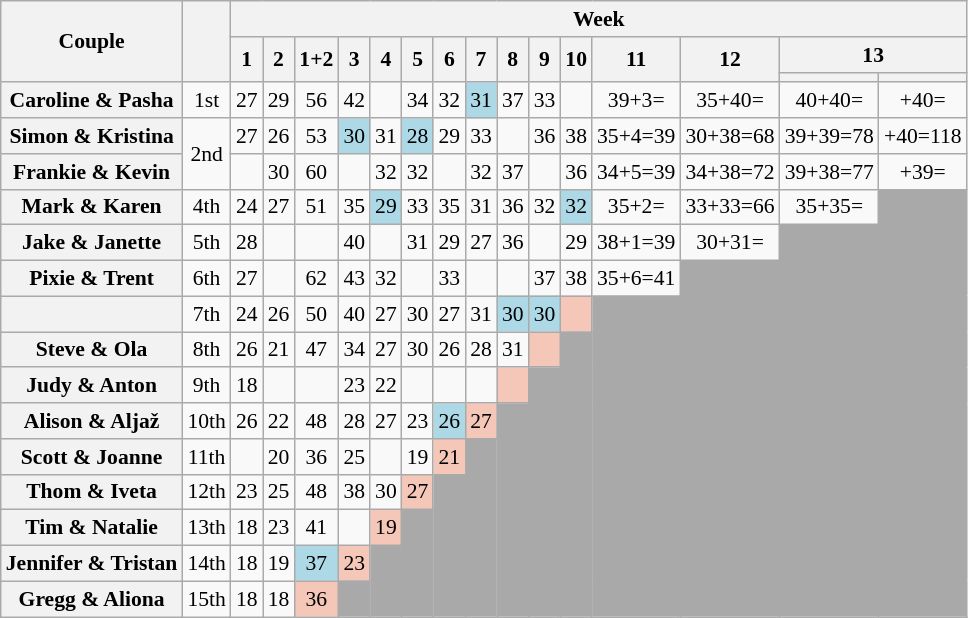<table class="wikitable sortable" style="text-align:center; font-size:90%">
<tr>
<th rowspan="3" scope="col">Couple</th>
<th rowspan="3" scope="col"></th>
<th colspan="15">Week</th>
</tr>
<tr>
<th scope="col" rowspan="2">1</th>
<th scope="col" rowspan="2">2</th>
<th scope="col" rowspan="2">1+2</th>
<th scope="col" rowspan="2">3</th>
<th scope="col" rowspan="2">4</th>
<th scope="col" rowspan="2">5</th>
<th scope="col" rowspan="2">6</th>
<th scope="col" rowspan="2">7</th>
<th scope="col" rowspan="2">8</th>
<th scope="col" rowspan="2">9</th>
<th scope="col" rowspan="2">10</th>
<th scope="col" rowspan="2">11</th>
<th scope="col" rowspan="2">12</th>
<th scope="col" colspan="2">13</th>
</tr>
<tr>
<th></th>
<th></th>
</tr>
<tr>
<th scope="row">Caroline & Pasha</th>
<td>1st</td>
<td>27</td>
<td>29</td>
<td>56</td>
<td>42</td>
<td></td>
<td>34</td>
<td>32</td>
<td bgcolor="lightblue">31</td>
<td>37</td>
<td>33</td>
<td></td>
<td>39+3=</td>
<td>35+40=</td>
<td>40+40=</td>
<td>+40=</td>
</tr>
<tr>
<th scope="row">Simon & Kristina</th>
<td rowspan="2">2nd</td>
<td>27</td>
<td>26</td>
<td>53</td>
<td bgcolor="lightblue">30</td>
<td>31</td>
<td bgcolor="lightblue">28</td>
<td>29</td>
<td>33</td>
<td></td>
<td>36</td>
<td>38</td>
<td>35+4=39</td>
<td>30+38=68</td>
<td>39+39=78</td>
<td>+40=118</td>
</tr>
<tr>
<th scope="row">Frankie & Kevin</th>
<td></td>
<td>30</td>
<td>60</td>
<td></td>
<td>32</td>
<td>32</td>
<td></td>
<td>32</td>
<td>37</td>
<td></td>
<td>36</td>
<td>34+5=39</td>
<td>34+38=72</td>
<td>39+38=77</td>
<td>+39=</td>
</tr>
<tr>
<th scope="row">Mark & Karen</th>
<td>4th</td>
<td>24</td>
<td>27</td>
<td>51</td>
<td>35</td>
<td bgcolor="lightblue">29</td>
<td>33</td>
<td>35</td>
<td>31</td>
<td>36</td>
<td>32</td>
<td bgcolor="lightblue">32</td>
<td>35+2=</td>
<td>33+33=66</td>
<td>35+35=</td>
<td rowspan="12" bgcolor="darkgrey"></td>
</tr>
<tr>
<th scope="row">Jake & Janette</th>
<td>5th</td>
<td>28</td>
<td></td>
<td></td>
<td>40</td>
<td></td>
<td>31</td>
<td>29</td>
<td>27</td>
<td>36</td>
<td></td>
<td>29</td>
<td>38+1=39</td>
<td>30+31=</td>
<td rowspan="11" bgcolor="darkgrey"></td>
</tr>
<tr>
<th scope="row">Pixie & Trent</th>
<td>6th</td>
<td>27</td>
<td></td>
<td>62</td>
<td>43</td>
<td>32</td>
<td></td>
<td>33</td>
<td></td>
<td></td>
<td>37</td>
<td>38</td>
<td>35+6=41</td>
<td rowspan="10" bgcolor="darkgrey"></td>
</tr>
<tr>
<th scope="row"></th>
<td>7th</td>
<td>24</td>
<td>26</td>
<td>50</td>
<td>40</td>
<td>27</td>
<td>30</td>
<td>27</td>
<td>31</td>
<td bgcolor="lightblue">30</td>
<td bgcolor="lightblue">30</td>
<td bgcolor="f4c7b8"></td>
<td rowspan="9" bgcolor="darkgrey"></td>
</tr>
<tr>
<th scope="row">Steve & Ola</th>
<td>8th</td>
<td>26</td>
<td>21</td>
<td>47</td>
<td>34</td>
<td>27</td>
<td>30</td>
<td>26</td>
<td>28</td>
<td>31</td>
<td bgcolor="f4c7b8"></td>
<td rowspan="8" bgcolor="darkgrey"></td>
</tr>
<tr>
<th scope="row">Judy & Anton</th>
<td>9th</td>
<td>18</td>
<td></td>
<td></td>
<td>23</td>
<td>22</td>
<td></td>
<td></td>
<td></td>
<td bgcolor="f4c7b8"></td>
<td rowspan="7" bgcolor="darkgrey"></td>
</tr>
<tr>
<th scope="row">Alison & Aljaž</th>
<td>10th</td>
<td>26</td>
<td>22</td>
<td>48</td>
<td>28</td>
<td>27</td>
<td>23</td>
<td bgcolor="lightblue">26</td>
<td bgcolor="f4c7b8">27</td>
<td rowspan="6" bgcolor="darkgrey"></td>
</tr>
<tr>
<th scope="row">Scott & Joanne</th>
<td>11th</td>
<td></td>
<td>20</td>
<td>36</td>
<td>25</td>
<td></td>
<td>19</td>
<td bgcolor="f4c7b8">21</td>
<td rowspan="5" bgcolor="darkgrey"></td>
</tr>
<tr>
<th scope="row">Thom & Iveta</th>
<td>12th</td>
<td>23</td>
<td>25</td>
<td>48</td>
<td>38</td>
<td>30</td>
<td bgcolor="f4c7b8">27</td>
<td rowspan="4" bgcolor="darkgrey"></td>
</tr>
<tr>
<th scope="row">Tim & Natalie</th>
<td>13th</td>
<td>18</td>
<td>23</td>
<td>41</td>
<td></td>
<td bgcolor="f4c7b8">19</td>
<td rowspan="3" bgcolor="darkgrey"></td>
</tr>
<tr>
<th scope="row">Jennifer & Tristan</th>
<td>14th</td>
<td>18</td>
<td>19</td>
<td bgcolor="lightblue">37</td>
<td bgcolor="f4c7b8">23</td>
<td rowspan="2" bgcolor="darkgrey"></td>
</tr>
<tr>
<th scope="row">Gregg & Aliona</th>
<td>15th</td>
<td>18</td>
<td>18</td>
<td bgcolor="f4c7b8">36</td>
<td bgcolor="darkgrey"></td>
</tr>
</table>
